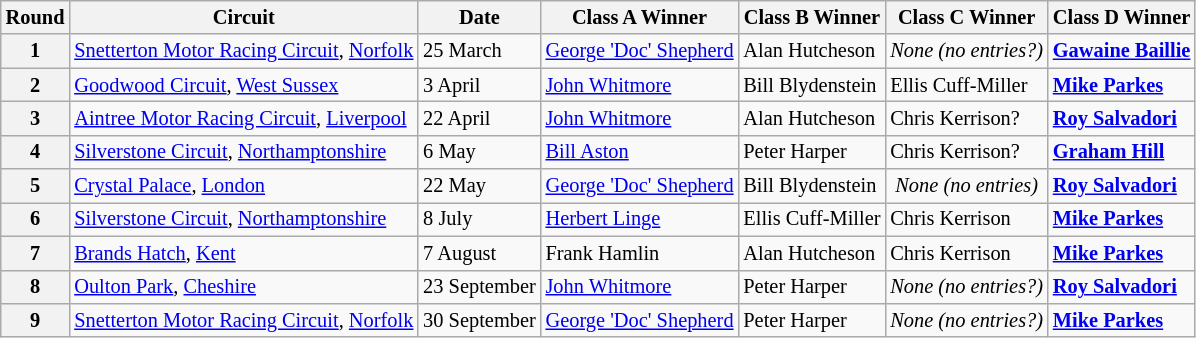<table class="wikitable" style="font-size: 85%;">
<tr>
<th colspan=2>Round</th>
<th>Circuit</th>
<th>Date</th>
<th>Class A Winner</th>
<th>Class B Winner</th>
<th>Class C Winner</th>
<th>Class D Winner</th>
</tr>
<tr>
<th colspan=2>1</th>
<td><a href='#'>Snetterton Motor Racing Circuit</a>, <a href='#'>Norfolk</a></td>
<td>25 March</td>
<td> <a href='#'>George 'Doc' Shepherd</a></td>
<td> Alan Hutcheson</td>
<td align=center><em>None (no entries?)</em></td>
<td> <strong><a href='#'>Gawaine Baillie</a></strong></td>
</tr>
<tr>
<th colspan=2>2</th>
<td><a href='#'>Goodwood Circuit</a>, <a href='#'>West Sussex</a></td>
<td>3 April</td>
<td> <a href='#'>John Whitmore</a></td>
<td> Bill Blydenstein</td>
<td> Ellis Cuff-Miller</td>
<td> <strong><a href='#'>Mike Parkes</a></strong></td>
</tr>
<tr>
<th colspan=2>3</th>
<td><a href='#'>Aintree Motor Racing Circuit</a>, <a href='#'>Liverpool</a></td>
<td>22 April</td>
<td> <a href='#'>John Whitmore</a></td>
<td> Alan Hutcheson</td>
<td> Chris Kerrison?</td>
<td> <strong><a href='#'>Roy Salvadori</a></strong></td>
</tr>
<tr>
<th colspan=2>4</th>
<td><a href='#'>Silverstone Circuit</a>, <a href='#'>Northamptonshire</a></td>
<td>6 May</td>
<td> <a href='#'>Bill Aston</a></td>
<td> Peter Harper</td>
<td> Chris Kerrison?</td>
<td> <strong><a href='#'>Graham Hill</a></strong></td>
</tr>
<tr>
<th colspan=2>5</th>
<td><a href='#'>Crystal Palace</a>, <a href='#'>London</a></td>
<td>22 May</td>
<td> <a href='#'>George 'Doc' Shepherd</a></td>
<td> Bill Blydenstein</td>
<td align=center><em>None (no entries)</em></td>
<td> <strong><a href='#'>Roy Salvadori</a></strong></td>
</tr>
<tr>
<th colspan=2>6</th>
<td><a href='#'>Silverstone Circuit</a>, <a href='#'>Northamptonshire</a></td>
<td>8 July</td>
<td> <a href='#'>Herbert Linge</a></td>
<td> Ellis Cuff-Miller</td>
<td> Chris Kerrison</td>
<td> <strong><a href='#'>Mike Parkes</a></strong></td>
</tr>
<tr>
<th colspan=2>7</th>
<td><a href='#'>Brands Hatch</a>, <a href='#'>Kent</a></td>
<td>7 August</td>
<td> Frank Hamlin</td>
<td> Alan Hutcheson</td>
<td> Chris Kerrison</td>
<td> <strong><a href='#'>Mike Parkes</a></strong></td>
</tr>
<tr>
<th colspan=2>8</th>
<td><a href='#'>Oulton Park</a>, <a href='#'>Cheshire</a></td>
<td>23 September</td>
<td> <a href='#'>John Whitmore</a></td>
<td> Peter Harper</td>
<td align=center><em>None (no entries?)</em></td>
<td> <strong><a href='#'>Roy Salvadori</a></strong></td>
</tr>
<tr>
<th colspan=2>9</th>
<td><a href='#'>Snetterton Motor Racing Circuit</a>, <a href='#'>Norfolk</a></td>
<td>30 September</td>
<td> <a href='#'>George 'Doc' Shepherd</a></td>
<td> Peter Harper</td>
<td align=center><em>None (no entries?)</em></td>
<td> <strong><a href='#'>Mike Parkes</a></strong></td>
</tr>
</table>
